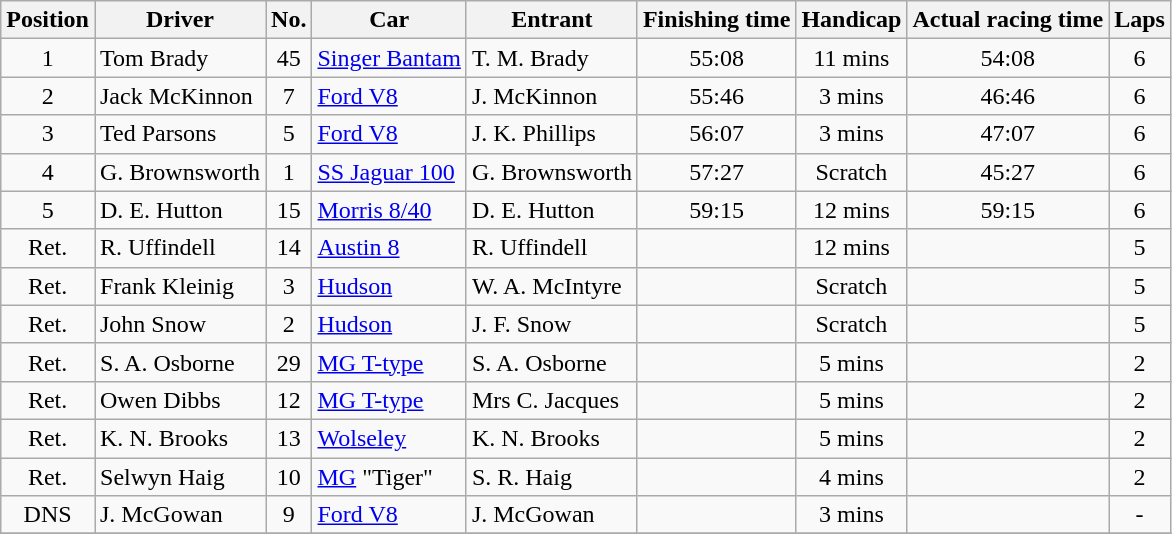<table class="wikitable">
<tr>
<th>Position</th>
<th>Driver</th>
<th>No.</th>
<th>Car</th>
<th>Entrant</th>
<th>Finishing time</th>
<th>Handicap</th>
<th>Actual racing time</th>
<th>Laps</th>
</tr>
<tr>
<td align="center">1</td>
<td>Tom Brady</td>
<td align="center">45</td>
<td><a href='#'>Singer Bantam</a></td>
<td>T. M. Brady</td>
<td align="center">55:08</td>
<td align="center">11 mins</td>
<td align="center">54:08</td>
<td align="center">6</td>
</tr>
<tr>
<td align="center">2</td>
<td>Jack McKinnon</td>
<td align="center">7</td>
<td><a href='#'>Ford V8</a></td>
<td>J. McKinnon</td>
<td align="center">55:46</td>
<td align="center">3 mins</td>
<td align="center">46:46</td>
<td align="center">6</td>
</tr>
<tr>
<td align="center">3</td>
<td>Ted Parsons</td>
<td align="center">5</td>
<td><a href='#'>Ford V8</a></td>
<td>J. K. Phillips</td>
<td align="center">56:07</td>
<td align="center">3 mins</td>
<td align="center">47:07</td>
<td align="center">6</td>
</tr>
<tr>
<td align="center">4</td>
<td>G. Brownsworth</td>
<td align="center">1</td>
<td><a href='#'>SS Jaguar 100</a></td>
<td>G. Brownsworth</td>
<td align="center">57:27</td>
<td align="center">Scratch</td>
<td align="center">45:27</td>
<td align="center">6</td>
</tr>
<tr>
<td align="center">5</td>
<td>D. E. Hutton</td>
<td align="center">15</td>
<td><a href='#'>Morris 8/40</a></td>
<td>D. E. Hutton</td>
<td align="center">59:15</td>
<td align="center">12 mins</td>
<td align="center">59:15</td>
<td align="center">6</td>
</tr>
<tr>
<td align="center">Ret.</td>
<td>R. Uffindell</td>
<td align="center">14</td>
<td><a href='#'>Austin 8</a></td>
<td>R. Uffindell</td>
<td align="center"></td>
<td align="center">12 mins</td>
<td align="center"></td>
<td align="center">5</td>
</tr>
<tr>
<td align="center">Ret.</td>
<td>Frank Kleinig</td>
<td align="center">3</td>
<td><a href='#'>Hudson</a></td>
<td>W. A. McIntyre</td>
<td align="center"></td>
<td align="center">Scratch</td>
<td align="center"></td>
<td align="center">5</td>
</tr>
<tr>
<td align="center">Ret.</td>
<td>John Snow</td>
<td align="center">2</td>
<td><a href='#'>Hudson</a></td>
<td>J. F. Snow</td>
<td align="center"></td>
<td align="center">Scratch</td>
<td align="center"></td>
<td align="center">5</td>
</tr>
<tr>
<td align="center">Ret.</td>
<td>S. A. Osborne</td>
<td align="center">29</td>
<td><a href='#'>MG T-type</a></td>
<td>S. A. Osborne</td>
<td align="center"></td>
<td align="center">5 mins</td>
<td align="center"></td>
<td align="center">2</td>
</tr>
<tr>
<td align="center">Ret.</td>
<td>Owen Dibbs</td>
<td align="center">12</td>
<td><a href='#'>MG T-type</a></td>
<td>Mrs C. Jacques</td>
<td align="center"></td>
<td align="center">5 mins</td>
<td align="center"></td>
<td align="center">2</td>
</tr>
<tr>
<td align="center">Ret.</td>
<td>K. N. Brooks</td>
<td align="center">13</td>
<td><a href='#'>Wolseley</a></td>
<td>K. N. Brooks</td>
<td align="center"></td>
<td align="center">5 mins</td>
<td align="center"></td>
<td align="center">2</td>
</tr>
<tr>
<td align="center">Ret.</td>
<td>Selwyn Haig</td>
<td align="center">10</td>
<td><a href='#'>MG</a> "Tiger"</td>
<td>S. R. Haig</td>
<td align="center"></td>
<td align="center">4 mins</td>
<td align="center"></td>
<td align="center">2</td>
</tr>
<tr>
<td align="center">DNS</td>
<td>J. McGowan</td>
<td align="center">9</td>
<td><a href='#'>Ford V8</a></td>
<td>J. McGowan</td>
<td align="center"></td>
<td align="center">3 mins</td>
<td align="center"></td>
<td align="center">-</td>
</tr>
<tr>
</tr>
</table>
